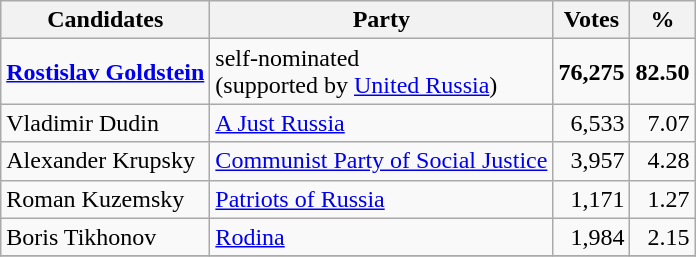<table class="wikitable sortable">
<tr>
<th>Candidates</th>
<th>Party</th>
<th>Votes</th>
<th>%</th>
</tr>
<tr>
<td><strong><a href='#'>Rostislav Goldstein</a></strong></td>
<td>self-nominated<br>(supported by <a href='#'>United Russia</a>)</td>
<td align=right><strong>76,275</strong></td>
<td align=right><strong>82.50</strong></td>
</tr>
<tr>
<td>Vladimir Dudin</td>
<td><a href='#'>A Just Russia</a></td>
<td align=right>6,533</td>
<td align=right>7.07</td>
</tr>
<tr>
<td>Alexander Krupsky</td>
<td><a href='#'>Communist Party of Social Justice</a></td>
<td align=right>3,957</td>
<td align=right>4.28</td>
</tr>
<tr>
<td>Roman Kuzemsky</td>
<td><a href='#'>Patriots of Russia</a></td>
<td align=right>1,171</td>
<td align=right>1.27</td>
</tr>
<tr>
<td>Boris Tikhonov</td>
<td><a href='#'>Rodina</a></td>
<td align=right>1,984</td>
<td align=right>2.15</td>
</tr>
<tr>
</tr>
</table>
